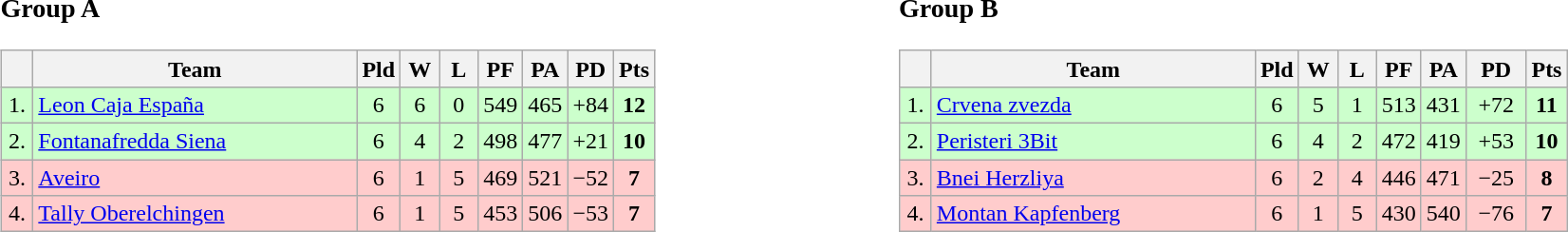<table>
<tr>
<td style="vertical-align:top; width:33%;"><br><h3>Group A</h3><table class="wikitable" style="text-align:center">
<tr>
<th width=15></th>
<th width=220>Team</th>
<th width=20>Pld</th>
<th width="20">W</th>
<th width="20">L</th>
<th width="20">PF</th>
<th width="20">PA</th>
<th width="20">PD</th>
<th width="20">Pts</th>
</tr>
<tr style="background:#cfc;">
<td>1.</td>
<td align=left> <a href='#'>Leon Caja España</a></td>
<td>6</td>
<td>6</td>
<td>0</td>
<td>549</td>
<td>465</td>
<td>+84</td>
<td><strong>12</strong></td>
</tr>
<tr style="background:#cfc;">
<td>2.</td>
<td align=left> <a href='#'>Fontanafredda Siena</a></td>
<td>6</td>
<td>4</td>
<td>2</td>
<td>498</td>
<td>477</td>
<td>+21</td>
<td><strong>10</strong></td>
</tr>
<tr style="background:#fcc;">
<td>3.</td>
<td align=left> <a href='#'>Aveiro</a></td>
<td>6</td>
<td>1</td>
<td>5</td>
<td>469</td>
<td>521</td>
<td>−52</td>
<td><strong>7</strong></td>
</tr>
<tr style="background:#fcc;">
<td>4.</td>
<td align=left> <a href='#'>Tally Oberelchingen</a></td>
<td>6</td>
<td>1</td>
<td>5</td>
<td>453</td>
<td>506</td>
<td>−53</td>
<td><strong>7</strong></td>
</tr>
</table>
</td>
<td style="vertical-align:top; width:33%;"><br><h3>Group B</h3><table class="wikitable" style="text-align:center">
<tr>
<th width=15></th>
<th width=220>Team</th>
<th width=20>Pld</th>
<th width="20">W</th>
<th width="20">L</th>
<th width="20">PF</th>
<th width="20">PA</th>
<th width="35">PD</th>
<th width="20">Pts</th>
</tr>
<tr style="background:#cfc;">
<td>1.</td>
<td align=left> <a href='#'>Crvena zvezda</a></td>
<td>6</td>
<td>5</td>
<td>1</td>
<td>513</td>
<td>431</td>
<td>+72</td>
<td><strong>11</strong></td>
</tr>
<tr style="background:#cfc;">
<td>2.</td>
<td align=left> <a href='#'>Peristeri 3Bit</a></td>
<td>6</td>
<td>4</td>
<td>2</td>
<td>472</td>
<td>419</td>
<td>+53</td>
<td><strong>10</strong></td>
</tr>
<tr style="background:#fcc;">
<td>3.</td>
<td align=left> <a href='#'>Bnei Herzliya</a></td>
<td>6</td>
<td>2</td>
<td>4</td>
<td>446</td>
<td>471</td>
<td>−25</td>
<td><strong>8</strong></td>
</tr>
<tr style="background:#fcc;">
<td>4.</td>
<td align=left> <a href='#'>Montan Kapfenberg</a></td>
<td>6</td>
<td>1</td>
<td>5</td>
<td>430</td>
<td>540</td>
<td>−76</td>
<td><strong>7</strong></td>
</tr>
</table>
</td>
</tr>
</table>
